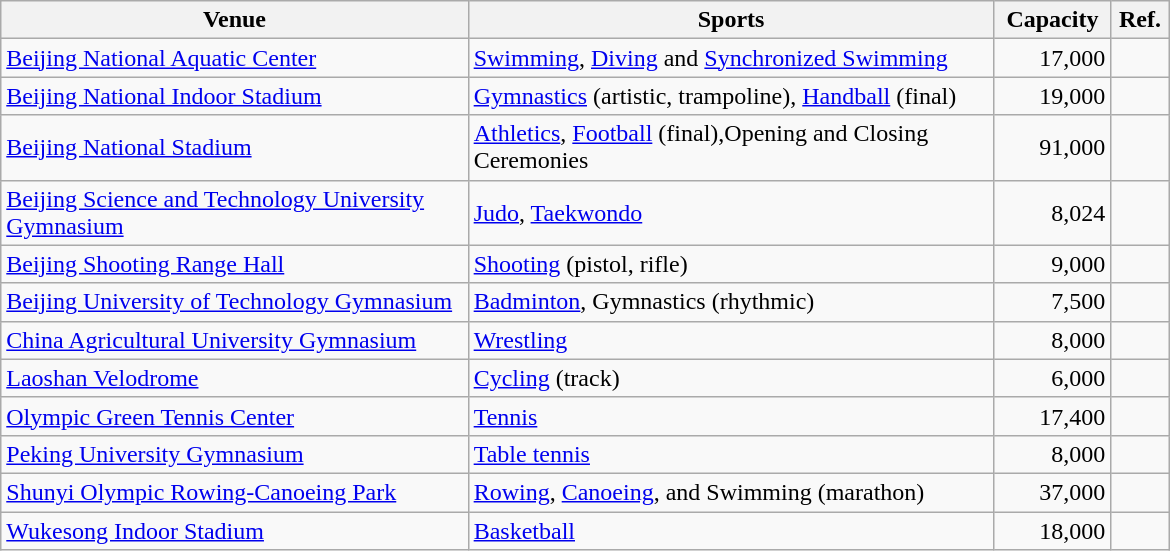<table class="wikitable sortable" width=780px>
<tr>
<th width=40%>Venue</th>
<th class="unsortable" width=45%>Sports</th>
<th width=10%>Capacity</th>
<th class="unsortable">Ref.</th>
</tr>
<tr>
<td><a href='#'>Beijing National Aquatic Center</a></td>
<td><a href='#'>Swimming</a>, <a href='#'>Diving</a> and <a href='#'>Synchronized Swimming</a></td>
<td align="right">17,000</td>
<td align=center></td>
</tr>
<tr>
<td><a href='#'>Beijing National Indoor Stadium</a></td>
<td><a href='#'>Gymnastics</a> (artistic, trampoline), <a href='#'>Handball</a> (final)</td>
<td align="right">19,000</td>
<td align=center></td>
</tr>
<tr>
<td><a href='#'>Beijing National Stadium</a></td>
<td><a href='#'>Athletics</a>, <a href='#'>Football</a> (final),Opening and Closing Ceremonies</td>
<td align="right">91,000</td>
<td align=center></td>
</tr>
<tr>
<td><a href='#'>Beijing Science and Technology University Gymnasium</a></td>
<td><a href='#'>Judo</a>, <a href='#'>Taekwondo</a></td>
<td align="right">8,024</td>
<td align=center></td>
</tr>
<tr>
<td><a href='#'>Beijing Shooting Range Hall</a></td>
<td><a href='#'>Shooting</a> (pistol, rifle)</td>
<td align="right">9,000</td>
<td align=center></td>
</tr>
<tr>
<td><a href='#'>Beijing University of Technology Gymnasium</a></td>
<td><a href='#'>Badminton</a>, Gymnastics (rhythmic)</td>
<td align="right">7,500</td>
<td align=center></td>
</tr>
<tr>
<td><a href='#'>China Agricultural University Gymnasium</a></td>
<td><a href='#'>Wrestling</a></td>
<td align="right">8,000</td>
<td align=center></td>
</tr>
<tr>
<td><a href='#'>Laoshan Velodrome</a></td>
<td><a href='#'>Cycling</a> (track)</td>
<td align="right">6,000</td>
<td align=center></td>
</tr>
<tr>
<td><a href='#'>Olympic Green Tennis Center</a></td>
<td><a href='#'>Tennis</a></td>
<td align="right">17,400</td>
<td align=center></td>
</tr>
<tr>
<td><a href='#'>Peking University Gymnasium</a></td>
<td><a href='#'>Table tennis</a></td>
<td align="right">8,000</td>
<td align=center></td>
</tr>
<tr>
<td><a href='#'>Shunyi Olympic Rowing-Canoeing Park</a></td>
<td><a href='#'>Rowing</a>, <a href='#'>Canoeing</a>, and Swimming (marathon)</td>
<td align="right">37,000</td>
<td align=center></td>
</tr>
<tr>
<td><a href='#'>Wukesong Indoor Stadium</a></td>
<td><a href='#'>Basketball</a></td>
<td align="right">18,000</td>
<td align=center></td>
</tr>
</table>
